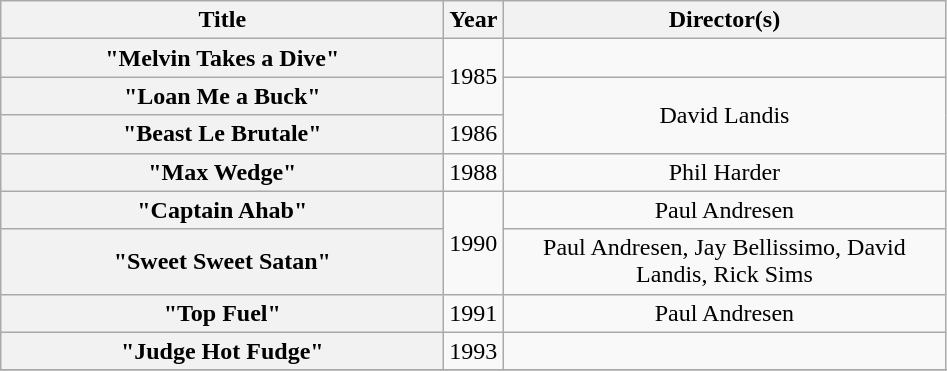<table class="wikitable plainrowheaders" style="text-align:center;">
<tr>
<th scope="col" style="width:18em;">Title</th>
<th scope="col">Year</th>
<th scope="col" style="width:18em;">Director(s)</th>
</tr>
<tr>
<th scope="row">"Melvin Takes a Dive"</th>
<td rowspan="2">1985</td>
<td></td>
</tr>
<tr>
<th scope="row">"Loan Me a Buck"</th>
<td rowspan="2">David Landis</td>
</tr>
<tr>
<th scope="row">"Beast Le Brutale"</th>
<td>1986</td>
</tr>
<tr>
<th scope="row">"Max Wedge"</th>
<td>1988</td>
<td>Phil Harder</td>
</tr>
<tr>
<th scope="row">"Captain Ahab"</th>
<td rowspan="2">1990</td>
<td>Paul Andresen</td>
</tr>
<tr>
<th scope="row">"Sweet Sweet Satan"</th>
<td>Paul Andresen, Jay Bellissimo, David Landis, Rick Sims</td>
</tr>
<tr>
<th scope="row">"Top Fuel"</th>
<td>1991</td>
<td>Paul Andresen</td>
</tr>
<tr>
<th scope="row">"Judge Hot Fudge"</th>
<td>1993</td>
<td></td>
</tr>
<tr>
</tr>
</table>
